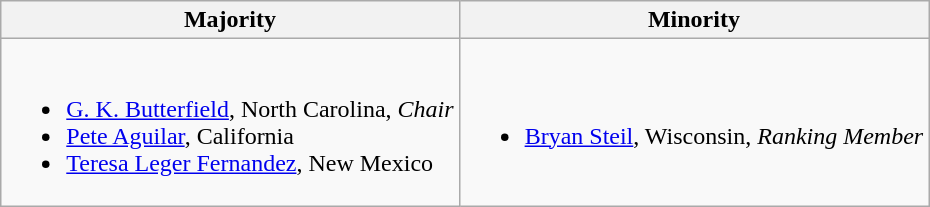<table class=wikitable>
<tr>
<th>Majority</th>
<th>Minority</th>
</tr>
<tr>
<td><br><ul><li><a href='#'>G. K. Butterfield</a>, North Carolina, <em>Chair</em></li><li><a href='#'>Pete Aguilar</a>, California</li><li><a href='#'>Teresa Leger Fernandez</a>, New Mexico</li></ul></td>
<td><br><ul><li><a href='#'>Bryan Steil</a>, Wisconsin, <em>Ranking Member</em></li></ul></td>
</tr>
</table>
